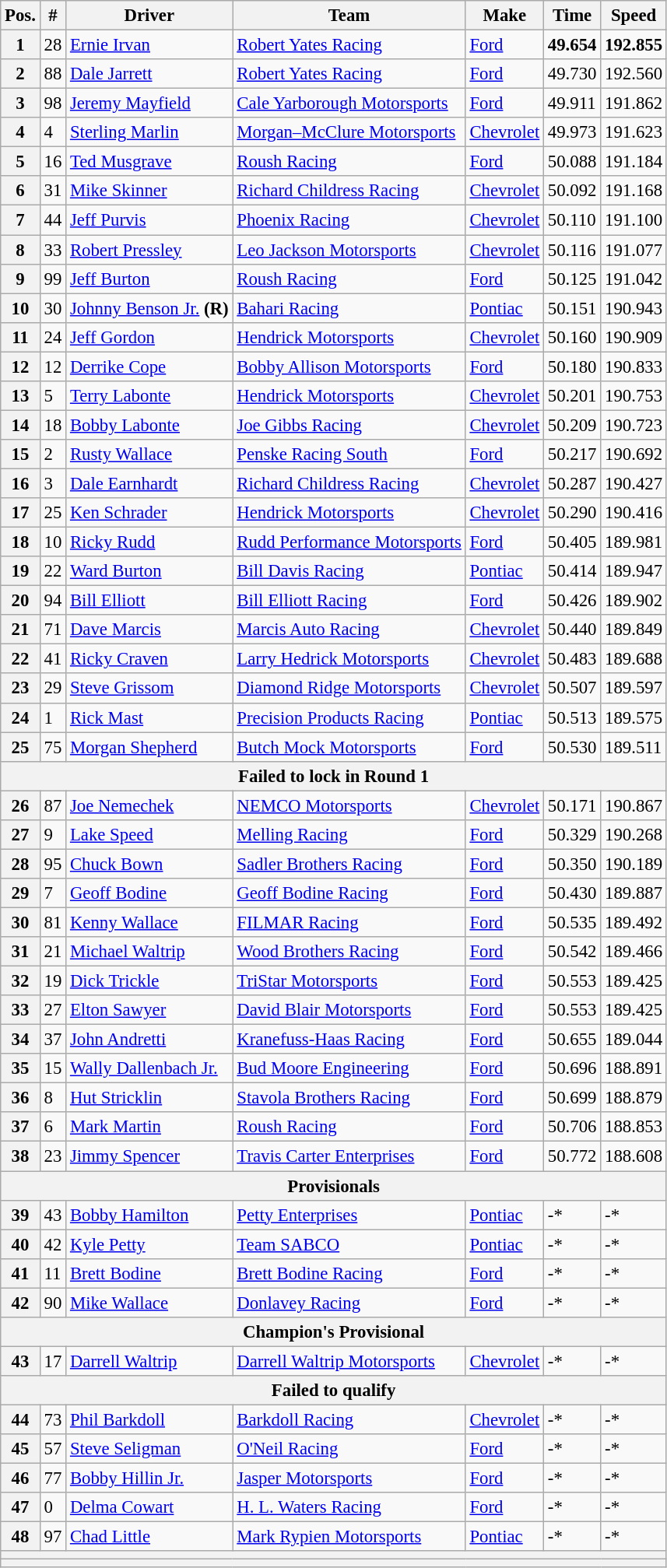<table class="wikitable" style="font-size:95%">
<tr>
<th>Pos.</th>
<th>#</th>
<th>Driver</th>
<th>Team</th>
<th>Make</th>
<th>Time</th>
<th>Speed</th>
</tr>
<tr>
<th>1</th>
<td>28</td>
<td><a href='#'>Ernie Irvan</a></td>
<td><a href='#'>Robert Yates Racing</a></td>
<td><a href='#'>Ford</a></td>
<td><strong>49.654</strong></td>
<td><strong>192.855</strong></td>
</tr>
<tr>
<th>2</th>
<td>88</td>
<td><a href='#'>Dale Jarrett</a></td>
<td><a href='#'>Robert Yates Racing</a></td>
<td><a href='#'>Ford</a></td>
<td>49.730</td>
<td>192.560</td>
</tr>
<tr>
<th>3</th>
<td>98</td>
<td><a href='#'>Jeremy Mayfield</a></td>
<td><a href='#'>Cale Yarborough Motorsports</a></td>
<td><a href='#'>Ford</a></td>
<td>49.911</td>
<td>191.862</td>
</tr>
<tr>
<th>4</th>
<td>4</td>
<td><a href='#'>Sterling Marlin</a></td>
<td><a href='#'>Morgan–McClure Motorsports</a></td>
<td><a href='#'>Chevrolet</a></td>
<td>49.973</td>
<td>191.623</td>
</tr>
<tr>
<th>5</th>
<td>16</td>
<td><a href='#'>Ted Musgrave</a></td>
<td><a href='#'>Roush Racing</a></td>
<td><a href='#'>Ford</a></td>
<td>50.088</td>
<td>191.184</td>
</tr>
<tr>
<th>6</th>
<td>31</td>
<td><a href='#'>Mike Skinner</a></td>
<td><a href='#'>Richard Childress Racing</a></td>
<td><a href='#'>Chevrolet</a></td>
<td>50.092</td>
<td>191.168</td>
</tr>
<tr>
<th>7</th>
<td>44</td>
<td><a href='#'>Jeff Purvis</a></td>
<td><a href='#'>Phoenix Racing</a></td>
<td><a href='#'>Chevrolet</a></td>
<td>50.110</td>
<td>191.100</td>
</tr>
<tr>
<th>8</th>
<td>33</td>
<td><a href='#'>Robert Pressley</a></td>
<td><a href='#'>Leo Jackson Motorsports</a></td>
<td><a href='#'>Chevrolet</a></td>
<td>50.116</td>
<td>191.077</td>
</tr>
<tr>
<th>9</th>
<td>99</td>
<td><a href='#'>Jeff Burton</a></td>
<td><a href='#'>Roush Racing</a></td>
<td><a href='#'>Ford</a></td>
<td>50.125</td>
<td>191.042</td>
</tr>
<tr>
<th>10</th>
<td>30</td>
<td><a href='#'>Johnny Benson Jr.</a> <strong>(R)</strong></td>
<td><a href='#'>Bahari Racing</a></td>
<td><a href='#'>Pontiac</a></td>
<td>50.151</td>
<td>190.943</td>
</tr>
<tr>
<th>11</th>
<td>24</td>
<td><a href='#'>Jeff Gordon</a></td>
<td><a href='#'>Hendrick Motorsports</a></td>
<td><a href='#'>Chevrolet</a></td>
<td>50.160</td>
<td>190.909</td>
</tr>
<tr>
<th>12</th>
<td>12</td>
<td><a href='#'>Derrike Cope</a></td>
<td><a href='#'>Bobby Allison Motorsports</a></td>
<td><a href='#'>Ford</a></td>
<td>50.180</td>
<td>190.833</td>
</tr>
<tr>
<th>13</th>
<td>5</td>
<td><a href='#'>Terry Labonte</a></td>
<td><a href='#'>Hendrick Motorsports</a></td>
<td><a href='#'>Chevrolet</a></td>
<td>50.201</td>
<td>190.753</td>
</tr>
<tr>
<th>14</th>
<td>18</td>
<td><a href='#'>Bobby Labonte</a></td>
<td><a href='#'>Joe Gibbs Racing</a></td>
<td><a href='#'>Chevrolet</a></td>
<td>50.209</td>
<td>190.723</td>
</tr>
<tr>
<th>15</th>
<td>2</td>
<td><a href='#'>Rusty Wallace</a></td>
<td><a href='#'>Penske Racing South</a></td>
<td><a href='#'>Ford</a></td>
<td>50.217</td>
<td>190.692</td>
</tr>
<tr>
<th>16</th>
<td>3</td>
<td><a href='#'>Dale Earnhardt</a></td>
<td><a href='#'>Richard Childress Racing</a></td>
<td><a href='#'>Chevrolet</a></td>
<td>50.287</td>
<td>190.427</td>
</tr>
<tr>
<th>17</th>
<td>25</td>
<td><a href='#'>Ken Schrader</a></td>
<td><a href='#'>Hendrick Motorsports</a></td>
<td><a href='#'>Chevrolet</a></td>
<td>50.290</td>
<td>190.416</td>
</tr>
<tr>
<th>18</th>
<td>10</td>
<td><a href='#'>Ricky Rudd</a></td>
<td><a href='#'>Rudd Performance Motorsports</a></td>
<td><a href='#'>Ford</a></td>
<td>50.405</td>
<td>189.981</td>
</tr>
<tr>
<th>19</th>
<td>22</td>
<td><a href='#'>Ward Burton</a></td>
<td><a href='#'>Bill Davis Racing</a></td>
<td><a href='#'>Pontiac</a></td>
<td>50.414</td>
<td>189.947</td>
</tr>
<tr>
<th>20</th>
<td>94</td>
<td><a href='#'>Bill Elliott</a></td>
<td><a href='#'>Bill Elliott Racing</a></td>
<td><a href='#'>Ford</a></td>
<td>50.426</td>
<td>189.902</td>
</tr>
<tr>
<th>21</th>
<td>71</td>
<td><a href='#'>Dave Marcis</a></td>
<td><a href='#'>Marcis Auto Racing</a></td>
<td><a href='#'>Chevrolet</a></td>
<td>50.440</td>
<td>189.849</td>
</tr>
<tr>
<th>22</th>
<td>41</td>
<td><a href='#'>Ricky Craven</a></td>
<td><a href='#'>Larry Hedrick Motorsports</a></td>
<td><a href='#'>Chevrolet</a></td>
<td>50.483</td>
<td>189.688</td>
</tr>
<tr>
<th>23</th>
<td>29</td>
<td><a href='#'>Steve Grissom</a></td>
<td><a href='#'>Diamond Ridge Motorsports</a></td>
<td><a href='#'>Chevrolet</a></td>
<td>50.507</td>
<td>189.597</td>
</tr>
<tr>
<th>24</th>
<td>1</td>
<td><a href='#'>Rick Mast</a></td>
<td><a href='#'>Precision Products Racing</a></td>
<td><a href='#'>Pontiac</a></td>
<td>50.513</td>
<td>189.575</td>
</tr>
<tr>
<th>25</th>
<td>75</td>
<td><a href='#'>Morgan Shepherd</a></td>
<td><a href='#'>Butch Mock Motorsports</a></td>
<td><a href='#'>Ford</a></td>
<td>50.530</td>
<td>189.511</td>
</tr>
<tr>
<th colspan="7">Failed to lock in Round 1</th>
</tr>
<tr>
<th>26</th>
<td>87</td>
<td><a href='#'>Joe Nemechek</a></td>
<td><a href='#'>NEMCO Motorsports</a></td>
<td><a href='#'>Chevrolet</a></td>
<td>50.171</td>
<td>190.867</td>
</tr>
<tr>
<th>27</th>
<td>9</td>
<td><a href='#'>Lake Speed</a></td>
<td><a href='#'>Melling Racing</a></td>
<td><a href='#'>Ford</a></td>
<td>50.329</td>
<td>190.268</td>
</tr>
<tr>
<th>28</th>
<td>95</td>
<td><a href='#'>Chuck Bown</a></td>
<td><a href='#'>Sadler Brothers Racing</a></td>
<td><a href='#'>Ford</a></td>
<td>50.350</td>
<td>190.189</td>
</tr>
<tr>
<th>29</th>
<td>7</td>
<td><a href='#'>Geoff Bodine</a></td>
<td><a href='#'>Geoff Bodine Racing</a></td>
<td><a href='#'>Ford</a></td>
<td>50.430</td>
<td>189.887</td>
</tr>
<tr>
<th>30</th>
<td>81</td>
<td><a href='#'>Kenny Wallace</a></td>
<td><a href='#'>FILMAR Racing</a></td>
<td><a href='#'>Ford</a></td>
<td>50.535</td>
<td>189.492</td>
</tr>
<tr>
<th>31</th>
<td>21</td>
<td><a href='#'>Michael Waltrip</a></td>
<td><a href='#'>Wood Brothers Racing</a></td>
<td><a href='#'>Ford</a></td>
<td>50.542</td>
<td>189.466</td>
</tr>
<tr>
<th>32</th>
<td>19</td>
<td><a href='#'>Dick Trickle</a></td>
<td><a href='#'>TriStar Motorsports</a></td>
<td><a href='#'>Ford</a></td>
<td>50.553</td>
<td>189.425</td>
</tr>
<tr>
<th>33</th>
<td>27</td>
<td><a href='#'>Elton Sawyer</a></td>
<td><a href='#'>David Blair Motorsports</a></td>
<td><a href='#'>Ford</a></td>
<td>50.553</td>
<td>189.425</td>
</tr>
<tr>
<th>34</th>
<td>37</td>
<td><a href='#'>John Andretti</a></td>
<td><a href='#'>Kranefuss-Haas Racing</a></td>
<td><a href='#'>Ford</a></td>
<td>50.655</td>
<td>189.044</td>
</tr>
<tr>
<th>35</th>
<td>15</td>
<td><a href='#'>Wally Dallenbach Jr.</a></td>
<td><a href='#'>Bud Moore Engineering</a></td>
<td><a href='#'>Ford</a></td>
<td>50.696</td>
<td>188.891</td>
</tr>
<tr>
<th>36</th>
<td>8</td>
<td><a href='#'>Hut Stricklin</a></td>
<td><a href='#'>Stavola Brothers Racing</a></td>
<td><a href='#'>Ford</a></td>
<td>50.699</td>
<td>188.879</td>
</tr>
<tr>
<th>37</th>
<td>6</td>
<td><a href='#'>Mark Martin</a></td>
<td><a href='#'>Roush Racing</a></td>
<td><a href='#'>Ford</a></td>
<td>50.706</td>
<td>188.853</td>
</tr>
<tr>
<th>38</th>
<td>23</td>
<td><a href='#'>Jimmy Spencer</a></td>
<td><a href='#'>Travis Carter Enterprises</a></td>
<td><a href='#'>Ford</a></td>
<td>50.772</td>
<td>188.608</td>
</tr>
<tr>
<th colspan="7">Provisionals</th>
</tr>
<tr>
<th>39</th>
<td>43</td>
<td><a href='#'>Bobby Hamilton</a></td>
<td><a href='#'>Petty Enterprises</a></td>
<td><a href='#'>Pontiac</a></td>
<td>-*</td>
<td>-*</td>
</tr>
<tr>
<th>40</th>
<td>42</td>
<td><a href='#'>Kyle Petty</a></td>
<td><a href='#'>Team SABCO</a></td>
<td><a href='#'>Pontiac</a></td>
<td>-*</td>
<td>-*</td>
</tr>
<tr>
<th>41</th>
<td>11</td>
<td><a href='#'>Brett Bodine</a></td>
<td><a href='#'>Brett Bodine Racing</a></td>
<td><a href='#'>Ford</a></td>
<td>-*</td>
<td>-*</td>
</tr>
<tr>
<th>42</th>
<td>90</td>
<td><a href='#'>Mike Wallace</a></td>
<td><a href='#'>Donlavey Racing</a></td>
<td><a href='#'>Ford</a></td>
<td>-*</td>
<td>-*</td>
</tr>
<tr>
<th colspan="7">Champion's Provisional</th>
</tr>
<tr>
<th>43</th>
<td>17</td>
<td><a href='#'>Darrell Waltrip</a></td>
<td><a href='#'>Darrell Waltrip Motorsports</a></td>
<td><a href='#'>Chevrolet</a></td>
<td>-*</td>
<td>-*</td>
</tr>
<tr>
<th colspan="7">Failed to qualify</th>
</tr>
<tr>
<th>44</th>
<td>73</td>
<td><a href='#'>Phil Barkdoll</a></td>
<td><a href='#'>Barkdoll Racing</a></td>
<td><a href='#'>Chevrolet</a></td>
<td>-*</td>
<td>-*</td>
</tr>
<tr>
<th>45</th>
<td>57</td>
<td><a href='#'>Steve Seligman</a></td>
<td><a href='#'>O'Neil Racing</a></td>
<td><a href='#'>Ford</a></td>
<td>-*</td>
<td>-*</td>
</tr>
<tr>
<th>46</th>
<td>77</td>
<td><a href='#'>Bobby Hillin Jr.</a></td>
<td><a href='#'>Jasper Motorsports</a></td>
<td><a href='#'>Ford</a></td>
<td>-*</td>
<td>-*</td>
</tr>
<tr>
<th>47</th>
<td>0</td>
<td><a href='#'>Delma Cowart</a></td>
<td><a href='#'>H. L. Waters Racing</a></td>
<td><a href='#'>Ford</a></td>
<td>-*</td>
<td>-*</td>
</tr>
<tr>
<th>48</th>
<td>97</td>
<td><a href='#'>Chad Little</a></td>
<td><a href='#'>Mark Rypien Motorsports</a></td>
<td><a href='#'>Pontiac</a></td>
<td>-*</td>
<td>-*</td>
</tr>
<tr>
<th colspan="7"></th>
</tr>
<tr>
<th colspan="7"></th>
</tr>
</table>
